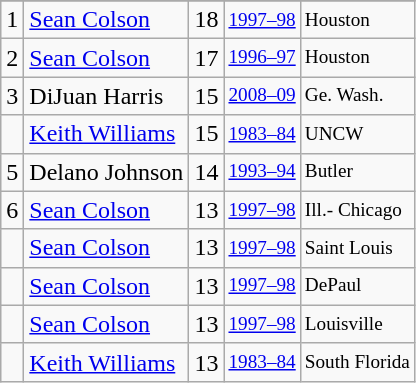<table class="wikitable">
<tr>
</tr>
<tr>
<td>1</td>
<td><a href='#'>Sean Colson</a></td>
<td>18</td>
<td style="font-size:80%;"><a href='#'>1997–98</a></td>
<td style="font-size:80%;">Houston</td>
</tr>
<tr>
<td>2</td>
<td><a href='#'>Sean Colson</a></td>
<td>17</td>
<td style="font-size:80%;"><a href='#'>1996–97</a></td>
<td style="font-size:80%;">Houston</td>
</tr>
<tr>
<td>3</td>
<td>DiJuan Harris</td>
<td>15</td>
<td style="font-size:80%;"><a href='#'>2008–09</a></td>
<td style="font-size:80%;">Ge. Wash.</td>
</tr>
<tr>
<td></td>
<td><a href='#'>Keith Williams</a></td>
<td>15</td>
<td style="font-size:80%;"><a href='#'>1983–84</a></td>
<td style="font-size:80%;">UNCW</td>
</tr>
<tr>
<td>5</td>
<td>Delano Johnson</td>
<td>14</td>
<td style="font-size:80%;"><a href='#'>1993–94</a></td>
<td style="font-size:80%;">Butler</td>
</tr>
<tr>
<td>6</td>
<td><a href='#'>Sean Colson</a></td>
<td>13</td>
<td style="font-size:80%;"><a href='#'>1997–98</a></td>
<td style="font-size:80%;">Ill.- Chicago</td>
</tr>
<tr>
<td></td>
<td><a href='#'>Sean Colson</a></td>
<td>13</td>
<td style="font-size:80%;"><a href='#'>1997–98</a></td>
<td style="font-size:80%;">Saint Louis</td>
</tr>
<tr>
<td></td>
<td><a href='#'>Sean Colson</a></td>
<td>13</td>
<td style="font-size:80%;"><a href='#'>1997–98</a></td>
<td style="font-size:80%;">DePaul</td>
</tr>
<tr>
<td></td>
<td><a href='#'>Sean Colson</a></td>
<td>13</td>
<td style="font-size:80%;"><a href='#'>1997–98</a></td>
<td style="font-size:80%;">Louisville</td>
</tr>
<tr>
<td></td>
<td><a href='#'>Keith Williams</a></td>
<td>13</td>
<td style="font-size:80%;"><a href='#'>1983–84</a></td>
<td style="font-size:80%;">South Florida</td>
</tr>
</table>
